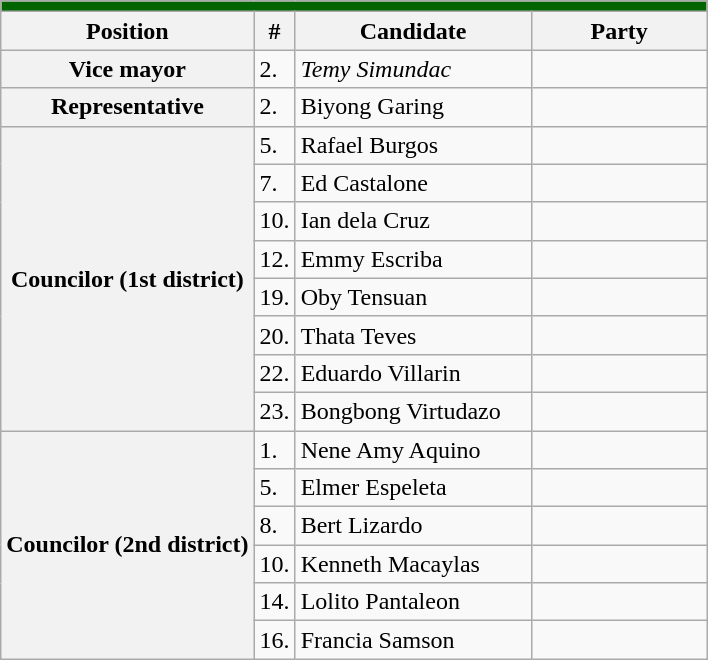<table class="wikitable plainrowheaders" style=font-size:90%">
<tr>
<td colspan="5" bgcolor="#006400"></td>
</tr>
<tr>
<th>Position</th>
<th>#</th>
<th width=150px>Candidate</th>
<th colspan="2" width="110px">Party</th>
</tr>
<tr>
<th scope="row">Vice mayor</th>
<td>2.</td>
<td><em>Temy Simundac</em></td>
<td></td>
</tr>
<tr>
<th scope="row">Representative</th>
<td>2.</td>
<td>Biyong Garing</td>
<td></td>
</tr>
<tr>
<th scope="row" rowspan="8">Councilor (1st district)</th>
<td>5.</td>
<td>Rafael Burgos</td>
<td></td>
</tr>
<tr>
<td>7.</td>
<td>Ed Castalone</td>
<td></td>
</tr>
<tr>
<td>10.</td>
<td>Ian dela Cruz</td>
<td></td>
</tr>
<tr>
<td>12.</td>
<td>Emmy Escriba</td>
<td></td>
</tr>
<tr>
<td>19.</td>
<td>Oby Tensuan</td>
<td></td>
</tr>
<tr>
<td>20.</td>
<td>Thata Teves</td>
<td></td>
</tr>
<tr>
<td>22.</td>
<td>Eduardo Villarin</td>
<td></td>
</tr>
<tr>
<td>23.</td>
<td>Bongbong Virtudazo</td>
<td></td>
</tr>
<tr>
<th scope="row" rowspan="6">Councilor (2nd district)</th>
<td>1.</td>
<td>Nene Amy Aquino</td>
<td></td>
</tr>
<tr>
<td>5.</td>
<td>Elmer Espeleta</td>
<td></td>
</tr>
<tr>
<td>8.</td>
<td>Bert Lizardo</td>
<td></td>
</tr>
<tr>
<td>10.</td>
<td>Kenneth Macaylas</td>
<td></td>
</tr>
<tr>
<td>14.</td>
<td>Lolito Pantaleon</td>
<td></td>
</tr>
<tr>
<td>16.</td>
<td>Francia Samson</td>
<td></td>
</tr>
</table>
